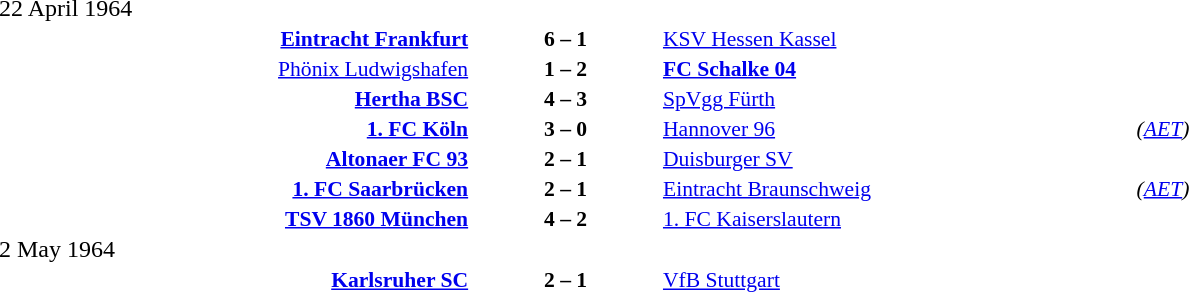<table width=100% cellspacing=1>
<tr>
<th width=25%></th>
<th width=10%></th>
<th width=25%></th>
<th></th>
</tr>
<tr>
<td>22 April 1964</td>
</tr>
<tr style=font-size:90%>
<td align=right><strong><a href='#'>Eintracht Frankfurt</a></strong></td>
<td align=center><strong>6 – 1</strong></td>
<td><a href='#'>KSV Hessen Kassel</a></td>
</tr>
<tr style=font-size:90%>
<td align=right><a href='#'>Phönix Ludwigshafen</a></td>
<td align=center><strong>1 – 2</strong></td>
<td><strong><a href='#'>FC Schalke 04</a></strong></td>
</tr>
<tr style=font-size:90%>
<td align=right><strong><a href='#'>Hertha BSC</a></strong></td>
<td align=center><strong>4 – 3</strong></td>
<td><a href='#'>SpVgg Fürth</a></td>
</tr>
<tr style=font-size:90%>
<td align=right><strong><a href='#'>1. FC Köln</a></strong></td>
<td align=center><strong>3 – 0</strong></td>
<td><a href='#'>Hannover 96</a></td>
<td><em>(<a href='#'>AET</a>)</em></td>
</tr>
<tr style=font-size:90%>
<td align=right><strong><a href='#'>Altonaer FC 93</a></strong></td>
<td align=center><strong>2 – 1</strong></td>
<td><a href='#'>Duisburger SV</a></td>
</tr>
<tr style=font-size:90%>
<td align=right><strong><a href='#'>1. FC Saarbrücken</a></strong></td>
<td align=center><strong>2 – 1</strong></td>
<td><a href='#'>Eintracht Braunschweig</a></td>
<td><em>(<a href='#'>AET</a>)</em></td>
</tr>
<tr style=font-size:90%>
<td align=right><strong><a href='#'>TSV 1860 München</a></strong></td>
<td align=center><strong>4 – 2</strong></td>
<td><a href='#'>1. FC Kaiserslautern</a></td>
</tr>
<tr>
<td>2 May 1964</td>
</tr>
<tr style=font-size:90%>
<td align=right><strong><a href='#'>Karlsruher SC</a></strong></td>
<td align=center><strong>2 – 1</strong></td>
<td><a href='#'>VfB Stuttgart</a></td>
</tr>
</table>
